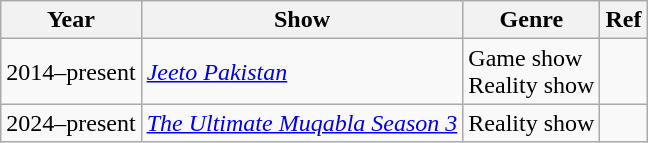<table class="wikitable" !Year>
<tr>
<th>Year</th>
<th>Show</th>
<th>Genre</th>
<th>Ref</th>
</tr>
<tr>
<td>2014–present</td>
<td><em><a href='#'>Jeeto Pakistan</a></em></td>
<td>Game show<br>Reality show</td>
<td></td>
</tr>
<tr>
<td>2024–present</td>
<td><em><a href='#'> The Ultimate Muqabla Season 3</a></em></td>
<td>Reality show</td>
<td></td>
</tr>
</table>
